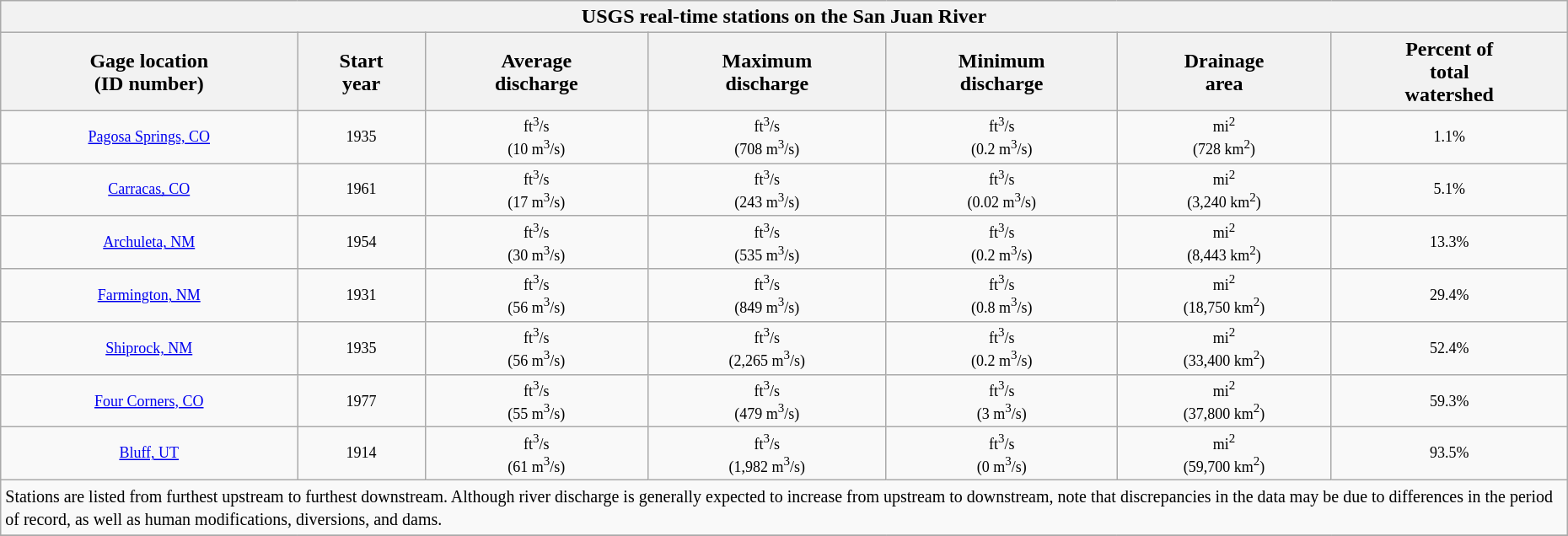<table class="wikitable sortable collapsible collapsed" border="1" style="float: right; clear: right; margin-left: 0.5em">
<tr>
<th colspan=7>USGS real-time stations on the San Juan River</th>
</tr>
<tr>
<th>Gage location<br>(ID number)</th>
<th>Start<br>year</th>
<th>Average<br>discharge</th>
<th>Maximum<br>discharge</th>
<th>Minimum<br>discharge</th>
<th>Drainage<br>area</th>
<th>Percent of<br>total<br>watershed</th>
</tr>
<tr style="font-size:9pt; text-align:center;">
<td><a href='#'>Pagosa Springs, CO</a><br></td>
<td>1935</td>
<td> ft<sup>3</sup>/s<br>(10 m<sup>3</sup>/s)</td>
<td> ft<sup>3</sup>/s<br>(708 m<sup>3</sup>/s)</td>
<td> ft<sup>3</sup>/s<br>(0.2 m<sup>3</sup>/s)</td>
<td> mi<sup>2</sup><br>(728 km<sup>2</sup>)</td>
<td>1.1%</td>
</tr>
<tr style="font-size:9pt; text-align:center;">
<td><a href='#'>Carracas, CO</a><br></td>
<td>1961</td>
<td> ft<sup>3</sup>/s<br>(17 m<sup>3</sup>/s)</td>
<td> ft<sup>3</sup>/s<br>(243 m<sup>3</sup>/s)</td>
<td> ft<sup>3</sup>/s<br>(0.02 m<sup>3</sup>/s)</td>
<td> mi<sup>2</sup><br>(3,240 km<sup>2</sup>)</td>
<td>5.1%</td>
</tr>
<tr style="font-size:9pt; text-align:center;">
<td><a href='#'>Archuleta, NM</a><br></td>
<td>1954</td>
<td> ft<sup>3</sup>/s<br>(30 m<sup>3</sup>/s)</td>
<td>  ft<sup>3</sup>/s<br>(535 m<sup>3</sup>/s)</td>
<td> ft<sup>3</sup>/s<br>(0.2 m<sup>3</sup>/s)</td>
<td> mi<sup>2</sup><br>(8,443 km<sup>2</sup>)</td>
<td>13.3%</td>
</tr>
<tr style="font-size:9pt; text-align:center;">
<td><a href='#'>Farmington, NM</a><br></td>
<td>1931</td>
<td> ft<sup>3</sup>/s<br>(56 m<sup>3</sup>/s)</td>
<td> ft<sup>3</sup>/s<br>(849 m<sup>3</sup>/s)</td>
<td> ft<sup>3</sup>/s<br>(0.8 m<sup>3</sup>/s)</td>
<td> mi<sup>2</sup><br>(18,750 km<sup>2</sup>)</td>
<td>29.4%</td>
</tr>
<tr style="font-size:9pt; text-align:center;">
<td><a href='#'>Shiprock, NM</a><br></td>
<td>1935</td>
<td> ft<sup>3</sup>/s<br>(56 m<sup>3</sup>/s)</td>
<td> ft<sup>3</sup>/s<br>(2,265 m<sup>3</sup>/s)</td>
<td> ft<sup>3</sup>/s<br>(0.2 m<sup>3</sup>/s)</td>
<td> mi<sup>2</sup><br>(33,400 km<sup>2</sup>)</td>
<td>52.4%</td>
</tr>
<tr style="font-size:9pt; text-align:center;">
<td><a href='#'>Four Corners, CO</a><br></td>
<td>1977</td>
<td> ft<sup>3</sup>/s<br>(55 m<sup>3</sup>/s)</td>
<td> ft<sup>3</sup>/s<br>(479 m<sup>3</sup>/s)</td>
<td> ft<sup>3</sup>/s<br>(3 m<sup>3</sup>/s)</td>
<td> mi<sup>2</sup><br>(37,800 km<sup>2</sup>)</td>
<td>59.3%</td>
</tr>
<tr style="font-size:9pt; text-align:center;">
<td><a href='#'>Bluff, UT</a><br></td>
<td>1914</td>
<td> ft<sup>3</sup>/s<br>(61 m<sup>3</sup>/s)</td>
<td> ft<sup>3</sup>/s<br>(1,982 m<sup>3</sup>/s)</td>
<td> ft<sup>3</sup>/s<br>(0 m<sup>3</sup>/s)</td>
<td> mi<sup>2</sup><br>(59,700 km<sup>2</sup>)</td>
<td>93.5%</td>
</tr>
<tr>
<td colspan=7><small>Stations are listed from furthest upstream to furthest downstream. Although river discharge is generally expected to increase from upstream to downstream, note that discrepancies in the data may be due to differences in the period of record, as well as human modifications, diversions, and dams.</small></td>
</tr>
<tr>
</tr>
</table>
